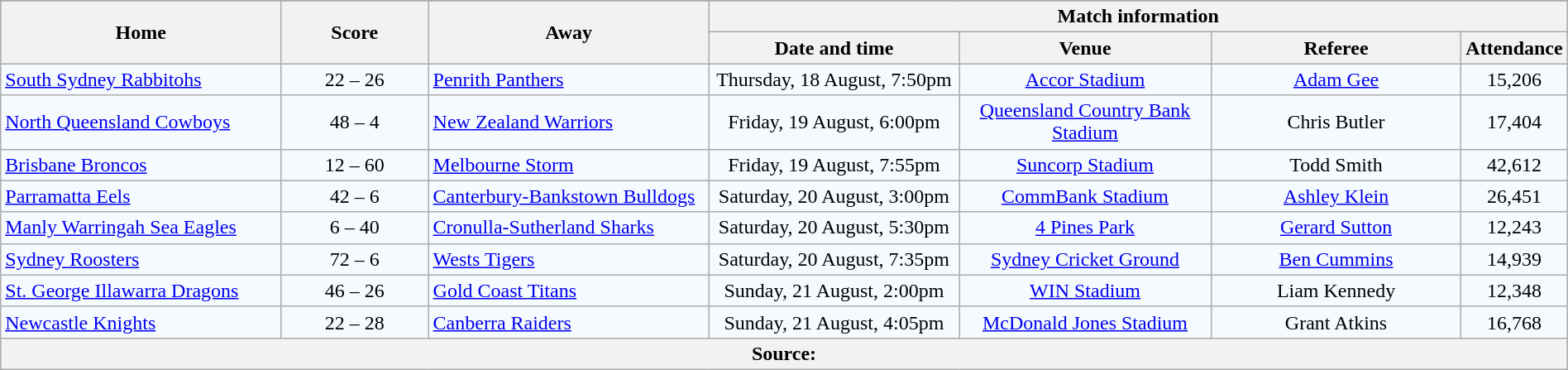<table class="wikitable" style="border-collapse:collapse; text-align:center; width:100%;">
<tr style="background:#c1d8ff;">
</tr>
<tr style="background:#c1d8ff;">
<th rowspan="2" style="width:19%;">Home</th>
<th rowspan="2" style="width:10%;">Score</th>
<th rowspan="2" style="width:19%;">Away</th>
<th colspan="6">Match information</th>
</tr>
<tr style="background:#efefef;">
<th width=17%>Date and time</th>
<th width=17%>Venue</th>
<th width=17%>Referee</th>
<th width=5%>Attendance</th>
</tr>
<tr style="text-align:center; background:#f5faff;">
<td align="left"> <a href='#'>South Sydney Rabbitohs</a></td>
<td>22 – 26</td>
<td align="left"> <a href='#'>Penrith Panthers</a></td>
<td>Thursday, 18 August, 7:50pm</td>
<td><a href='#'>Accor Stadium</a></td>
<td><a href='#'>Adam Gee</a></td>
<td>15,206</td>
</tr>
<tr style="text-align:center; background:#f5faff;">
<td align="left"> <a href='#'>North Queensland Cowboys</a></td>
<td>48 – 4</td>
<td align="left"> <a href='#'>New Zealand Warriors</a></td>
<td>Friday, 19 August, 6:00pm</td>
<td><a href='#'>Queensland Country Bank Stadium</a></td>
<td>Chris Butler</td>
<td>17,404</td>
</tr>
<tr style="text-align:center; background:#f5faff;">
<td align="left"> <a href='#'>Brisbane Broncos</a></td>
<td>12 – 60</td>
<td align="left"> <a href='#'>Melbourne Storm</a></td>
<td>Friday, 19 August, 7:55pm</td>
<td><a href='#'>Suncorp Stadium</a></td>
<td>Todd Smith</td>
<td>42,612</td>
</tr>
<tr style="text-align:center; background:#f5faff;">
<td align="left"> <a href='#'>Parramatta Eels</a></td>
<td>42 – 6</td>
<td align="left"> <a href='#'>Canterbury-Bankstown Bulldogs</a></td>
<td>Saturday, 20 August, 3:00pm</td>
<td><a href='#'>CommBank Stadium</a></td>
<td><a href='#'>Ashley Klein</a></td>
<td>26,451</td>
</tr>
<tr style="text-align:center; background:#f5faff;">
<td align="left"> <a href='#'>Manly Warringah Sea Eagles</a></td>
<td>6 – 40</td>
<td align="left"> <a href='#'>Cronulla-Sutherland Sharks</a></td>
<td>Saturday, 20 August, 5:30pm</td>
<td><a href='#'>4 Pines Park</a></td>
<td><a href='#'>Gerard Sutton</a></td>
<td>12,243</td>
</tr>
<tr style="text-align:center; background:#f5faff;">
<td align="left"> <a href='#'>Sydney Roosters</a></td>
<td>72 – 6</td>
<td align="left"> <a href='#'>Wests Tigers</a></td>
<td>Saturday, 20 August, 7:35pm</td>
<td><a href='#'>Sydney Cricket Ground</a></td>
<td><a href='#'>Ben Cummins</a></td>
<td>14,939</td>
</tr>
<tr style="text-align:center; background:#f5faff;">
<td align="left"> <a href='#'>St. George Illawarra Dragons</a></td>
<td>46 – 26</td>
<td align="left"> <a href='#'>Gold Coast Titans</a></td>
<td>Sunday, 21 August, 2:00pm</td>
<td><a href='#'>WIN Stadium</a></td>
<td>Liam Kennedy</td>
<td>12,348</td>
</tr>
<tr style="text-align:center; background:#f5faff;">
<td align="left"> <a href='#'>Newcastle Knights</a></td>
<td>22 – 28</td>
<td align="left"> <a href='#'>Canberra Raiders</a></td>
<td>Sunday, 21 August, 4:05pm</td>
<td><a href='#'>McDonald Jones Stadium</a></td>
<td>Grant Atkins</td>
<td>16,768</td>
</tr>
<tr>
<th colspan="7">Source:</th>
</tr>
</table>
